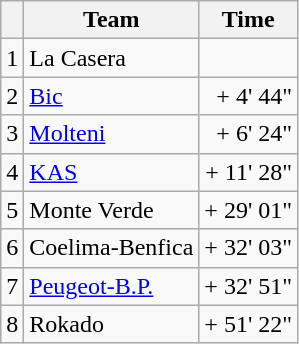<table class="wikitable">
<tr>
<th></th>
<th>Team</th>
<th>Time</th>
</tr>
<tr>
<td>1</td>
<td>La Casera</td>
<td align=right></td>
</tr>
<tr>
<td>2</td>
<td><a href='#'>Bic</a></td>
<td align=right>+ 4' 44"</td>
</tr>
<tr>
<td>3</td>
<td><a href='#'>Molteni</a></td>
<td align=right>+ 6' 24"</td>
</tr>
<tr>
<td>4</td>
<td><a href='#'>KAS</a></td>
<td align=right>+ 11' 28"</td>
</tr>
<tr>
<td>5</td>
<td>Monte Verde</td>
<td align=right>+ 29' 01"</td>
</tr>
<tr>
<td>6</td>
<td>Coelima-Benfica</td>
<td align=right>+ 32' 03"</td>
</tr>
<tr>
<td>7</td>
<td><a href='#'>Peugeot-B.P.</a></td>
<td align=right>+ 32' 51"</td>
</tr>
<tr>
<td>8</td>
<td>Rokado</td>
<td align=right>+ 51' 22"</td>
</tr>
</table>
